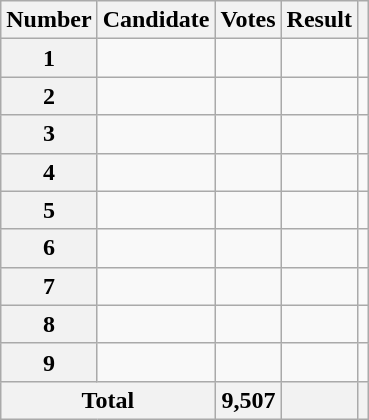<table class="wikitable sortable">
<tr>
<th scope="col">Number</th>
<th scope="col">Candidate</th>
<th scope="col">Votes</th>
<th scope="col">Result</th>
<th scope="col" class="unsortable"></th>
</tr>
<tr>
<th scope="row">1</th>
<td></td>
<td style="text-align:right"></td>
<td></td>
<td></td>
</tr>
<tr>
<th scope="row">2</th>
<td></td>
<td style="text-align:right"></td>
<td></td>
<td></td>
</tr>
<tr>
<th scope="row">3</th>
<td></td>
<td style="text-align:right"></td>
<td></td>
<td></td>
</tr>
<tr>
<th scope="row">4</th>
<td></td>
<td style="text-align:right"></td>
<td></td>
<td></td>
</tr>
<tr>
<th scope="row">5</th>
<td></td>
<td style="text-align:right"></td>
<td></td>
<td></td>
</tr>
<tr>
<th scope="row">6</th>
<td></td>
<td style="text-align:right"></td>
<td></td>
<td></td>
</tr>
<tr>
<th scope="row">7</th>
<td></td>
<td style="text-align:right"></td>
<td></td>
<td></td>
</tr>
<tr>
<th scope="row">8</th>
<td></td>
<td style="text-align:right"></td>
<td></td>
<td></td>
</tr>
<tr>
<th scope="row">9</th>
<td></td>
<td style="text-align:right"></td>
<td></td>
<td></td>
</tr>
<tr class="sortbottom">
<th scope="row" colspan="2">Total</th>
<th style="text-align:right">9,507</th>
<th></th>
<th></th>
</tr>
</table>
